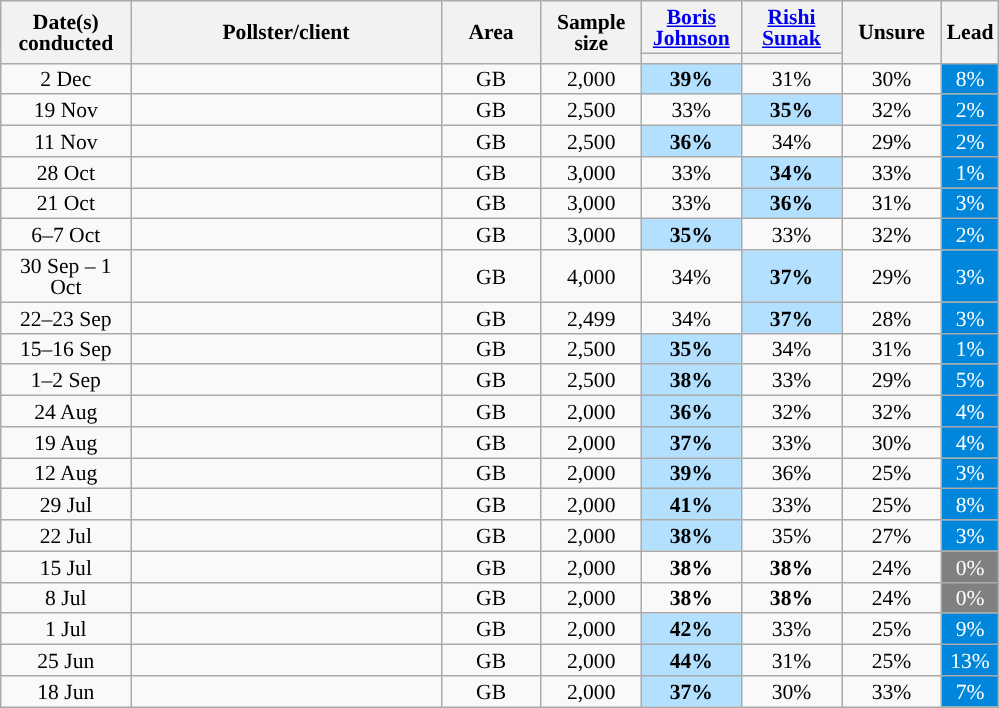<table class="wikitable collapsible sortable mw-datatable" style="text-align:center;font-size:90%;line-height:14px">
<tr>
<th style="width:80px;" rowspan="2" class="unsortable">Date(s)<br>conducted</th>
<th style="width:200px;" rowspan="2">Pollster/client</th>
<th style="width:60px;" rowspan="2">Area</th>
<th style="width:60px;" rowspan="2">Sample size</th>
<th style="width:60px;" class="unsortable"><a href='#'>Boris Johnson</a></th>
<th style="width:60px;" class="unsortable"><a href='#'>Rishi Sunak</a></th>
<th style="width:60px;" rowspan="2" class="unsortable">Unsure</th>
<th class="unsortable" style="width:20px;" rowspan="2">Lead</th>
</tr>
<tr>
<th class="unsortable" style="color:inherit;background:"></th>
<th class="unsortable" style="color:inherit;background:"></th>
</tr>
<tr>
<td>2 Dec</td>
<td></td>
<td>GB</td>
<td>2,000</td>
<td style="background:#B3E0FF"><strong>39%</strong></td>
<td>31%</td>
<td>30%</td>
<td style="background:#0087DC; color:white;">8%</td>
</tr>
<tr>
<td>19 Nov</td>
<td></td>
<td>GB</td>
<td>2,500</td>
<td>33%</td>
<td style="background:#B3E0FF"><strong>35%</strong></td>
<td>32%</td>
<td style="background:#0087DC; color:white;">2%</td>
</tr>
<tr>
<td>11 Nov</td>
<td></td>
<td>GB</td>
<td>2,500</td>
<td style="background:#B3E0FF"><strong>36%</strong></td>
<td>34%</td>
<td>29%</td>
<td style="background:#0087DC; color:white;">2%</td>
</tr>
<tr>
<td>28 Oct</td>
<td></td>
<td>GB</td>
<td>3,000</td>
<td>33%</td>
<td style="background:#B3E0FF"><strong>34%</strong></td>
<td>33%</td>
<td style="background:#0087DC; color:white;">1%</td>
</tr>
<tr>
<td>21 Oct</td>
<td></td>
<td>GB</td>
<td>3,000</td>
<td>33%</td>
<td style="background:#B3E0FF"><strong>36%</strong></td>
<td>31%</td>
<td style="background:#0087DC; color:white;">3%</td>
</tr>
<tr>
<td>6–7 Oct</td>
<td></td>
<td>GB</td>
<td>3,000</td>
<td style="background:#B3E0FF"><strong>35%</strong></td>
<td>33%</td>
<td>32%</td>
<td style="background:#0087DC; color:white;">2%</td>
</tr>
<tr>
<td>30 Sep – 1 Oct</td>
<td></td>
<td>GB</td>
<td>4,000</td>
<td>34%</td>
<td style="background:#B3E0FF"><strong>37%</strong></td>
<td>29%</td>
<td style="background:#0087DC; color:white;">3%</td>
</tr>
<tr>
<td>22–23 Sep</td>
<td></td>
<td>GB</td>
<td>2,499</td>
<td>34%</td>
<td style="background:#B3E0FF"><strong>37%</strong></td>
<td>28%</td>
<td style="background:#0087DC; color:white;">3%</td>
</tr>
<tr>
<td>15–16 Sep</td>
<td></td>
<td>GB</td>
<td>2,500</td>
<td style="background:#B3E0FF"><strong>35%</strong></td>
<td>34%</td>
<td>31%</td>
<td style="background:#0087DC; color:white;">1%</td>
</tr>
<tr>
<td>1–2 Sep</td>
<td></td>
<td>GB</td>
<td>2,500</td>
<td style="background:#B3E0FF"><strong>38%</strong></td>
<td>33%</td>
<td>29%</td>
<td style="background:#0087DC; color:white;">5%</td>
</tr>
<tr>
<td>24 Aug</td>
<td></td>
<td>GB</td>
<td>2,000</td>
<td style="background:#B3E0FF"><strong>36%</strong></td>
<td>32%</td>
<td>32%</td>
<td style="background:#0087DC; color:white;">4%</td>
</tr>
<tr>
<td>19 Aug</td>
<td></td>
<td>GB</td>
<td>2,000</td>
<td style="background:#B3E0FF"><strong>37%</strong></td>
<td>33%</td>
<td>30%</td>
<td style="background:#0087DC; color:white;">4%</td>
</tr>
<tr>
<td>12 Aug</td>
<td></td>
<td>GB</td>
<td>2,000</td>
<td style="background:#B3E0FF"><strong>39%</strong></td>
<td>36%</td>
<td>25%</td>
<td style="background:#0087DC; color:white;">3%</td>
</tr>
<tr>
<td>29 Jul</td>
<td></td>
<td>GB</td>
<td>2,000</td>
<td style="background:#B3E0FF"><strong>41%</strong></td>
<td>33%</td>
<td>25%</td>
<td style="background:#0087DC; color:white;">8%</td>
</tr>
<tr>
<td>22 Jul</td>
<td></td>
<td>GB</td>
<td>2,000</td>
<td style="background:#B3E0FF"><strong>38%</strong></td>
<td>35%</td>
<td>27%</td>
<td style="background:#0087DC; color:white;">3%</td>
</tr>
<tr>
<td>15 Jul</td>
<td></td>
<td>GB</td>
<td>2,000</td>
<td><strong>38%</strong></td>
<td><strong>38%</strong></td>
<td>24%</td>
<td style="background:grey;color:white;">0%</td>
</tr>
<tr>
<td>8 Jul</td>
<td></td>
<td>GB</td>
<td>2,000</td>
<td><strong>38%</strong></td>
<td><strong>38%</strong></td>
<td>24%</td>
<td style="background:grey;color:white;">0%</td>
</tr>
<tr>
<td>1 Jul</td>
<td></td>
<td>GB</td>
<td>2,000</td>
<td style="background:#B3E0FF"><strong>42%</strong></td>
<td>33%</td>
<td>25%</td>
<td style="background:#0087DC; color:white;">9%</td>
</tr>
<tr>
<td>25 Jun</td>
<td></td>
<td>GB</td>
<td>2,000</td>
<td style="background:#B3E0FF"><strong>44%</strong></td>
<td>31%</td>
<td>25%</td>
<td style="background:#0087DC; color:white;">13%</td>
</tr>
<tr>
<td>18 Jun</td>
<td></td>
<td>GB</td>
<td>2,000</td>
<td style="background:#B3E0FF"><strong>37%</strong></td>
<td>30%</td>
<td>33%</td>
<td style="background:#0087DC; color:white;">7%</td>
</tr>
</table>
